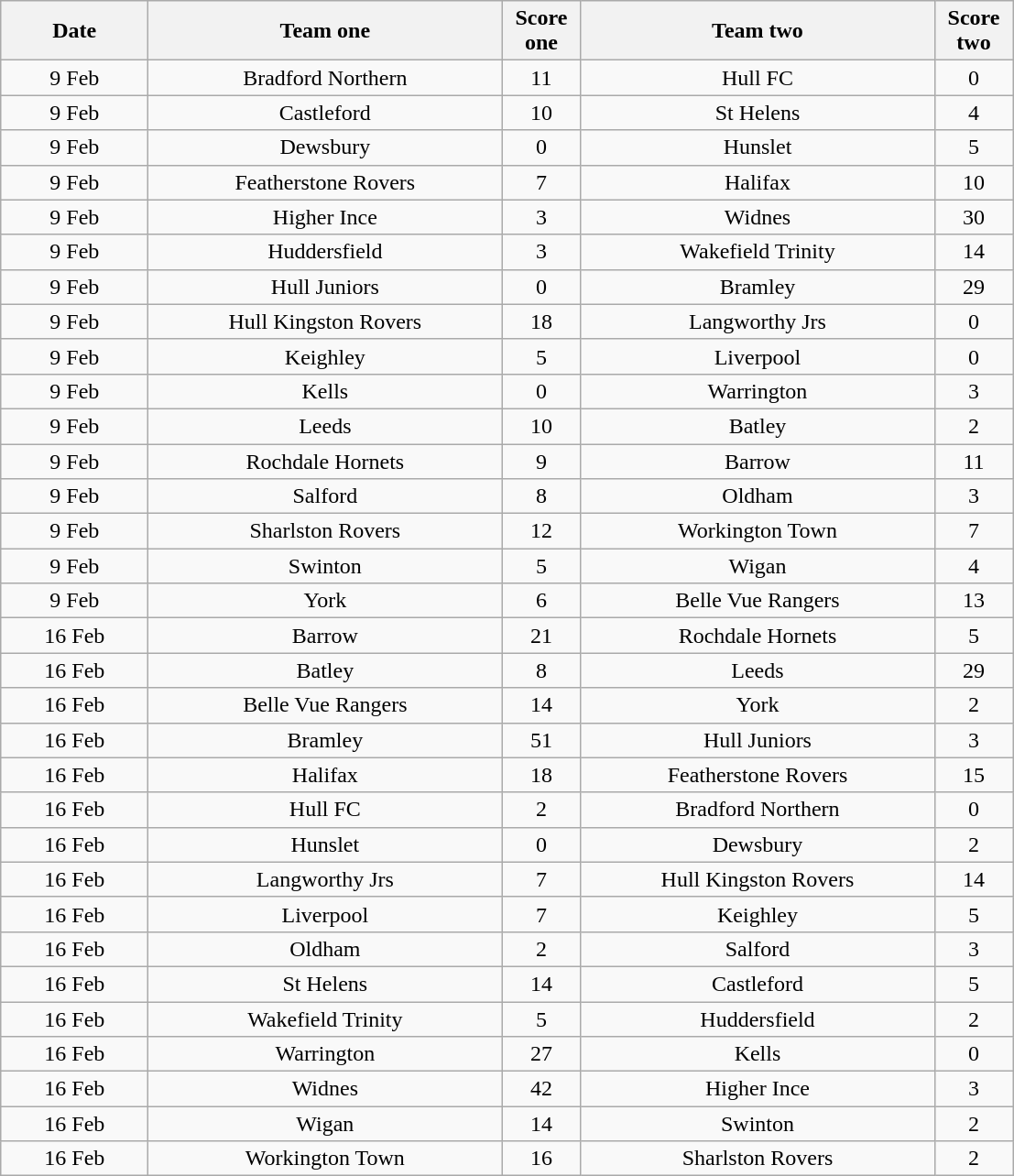<table class="wikitable" style="text-align: center">
<tr>
<th width=100>Date</th>
<th width=250>Team one</th>
<th width=50>Score one</th>
<th width=250>Team two</th>
<th width=50>Score two</th>
</tr>
<tr>
<td>9 Feb</td>
<td>Bradford Northern</td>
<td>11</td>
<td>Hull FC</td>
<td>0</td>
</tr>
<tr>
<td>9 Feb</td>
<td>Castleford</td>
<td>10</td>
<td>St Helens</td>
<td>4</td>
</tr>
<tr>
<td>9 Feb</td>
<td>Dewsbury</td>
<td>0</td>
<td>Hunslet</td>
<td>5</td>
</tr>
<tr>
<td>9 Feb</td>
<td>Featherstone Rovers</td>
<td>7</td>
<td>Halifax</td>
<td>10</td>
</tr>
<tr>
<td>9 Feb</td>
<td>Higher Ince</td>
<td>3</td>
<td>Widnes</td>
<td>30</td>
</tr>
<tr>
<td>9 Feb</td>
<td>Huddersfield</td>
<td>3</td>
<td>Wakefield Trinity</td>
<td>14</td>
</tr>
<tr>
<td>9 Feb</td>
<td>Hull Juniors</td>
<td>0</td>
<td>Bramley</td>
<td>29</td>
</tr>
<tr>
<td>9 Feb</td>
<td>Hull Kingston Rovers</td>
<td>18</td>
<td>Langworthy Jrs</td>
<td>0</td>
</tr>
<tr>
<td>9 Feb</td>
<td>Keighley</td>
<td>5</td>
<td>Liverpool</td>
<td>0</td>
</tr>
<tr>
<td>9 Feb</td>
<td>Kells</td>
<td>0</td>
<td>Warrington</td>
<td>3</td>
</tr>
<tr>
<td>9 Feb</td>
<td>Leeds</td>
<td>10</td>
<td>Batley</td>
<td>2</td>
</tr>
<tr>
<td>9 Feb</td>
<td>Rochdale Hornets</td>
<td>9</td>
<td>Barrow</td>
<td>11</td>
</tr>
<tr>
<td>9 Feb</td>
<td>Salford</td>
<td>8</td>
<td>Oldham</td>
<td>3</td>
</tr>
<tr>
<td>9 Feb</td>
<td>Sharlston Rovers</td>
<td>12</td>
<td>Workington Town</td>
<td>7</td>
</tr>
<tr>
<td>9 Feb</td>
<td>Swinton</td>
<td>5</td>
<td>Wigan</td>
<td>4</td>
</tr>
<tr>
<td>9 Feb</td>
<td>York</td>
<td>6</td>
<td>Belle Vue Rangers</td>
<td>13</td>
</tr>
<tr>
<td>16 Feb</td>
<td>Barrow</td>
<td>21</td>
<td>Rochdale Hornets</td>
<td>5</td>
</tr>
<tr>
<td>16 Feb</td>
<td>Batley</td>
<td>8</td>
<td>Leeds</td>
<td>29</td>
</tr>
<tr>
<td>16 Feb</td>
<td>Belle Vue Rangers</td>
<td>14</td>
<td>York</td>
<td>2</td>
</tr>
<tr>
<td>16 Feb</td>
<td>Bramley</td>
<td>51</td>
<td>Hull Juniors</td>
<td>3</td>
</tr>
<tr>
<td>16 Feb</td>
<td>Halifax</td>
<td>18</td>
<td>Featherstone Rovers</td>
<td>15</td>
</tr>
<tr>
<td>16 Feb</td>
<td>Hull FC</td>
<td>2</td>
<td>Bradford Northern</td>
<td>0</td>
</tr>
<tr>
<td>16 Feb</td>
<td>Hunslet</td>
<td>0</td>
<td>Dewsbury</td>
<td>2</td>
</tr>
<tr>
<td>16 Feb</td>
<td>Langworthy Jrs</td>
<td>7</td>
<td>Hull Kingston Rovers</td>
<td>14</td>
</tr>
<tr>
<td>16 Feb</td>
<td>Liverpool</td>
<td>7</td>
<td>Keighley</td>
<td>5</td>
</tr>
<tr>
<td>16 Feb</td>
<td>Oldham</td>
<td>2</td>
<td>Salford</td>
<td>3</td>
</tr>
<tr>
<td>16 Feb</td>
<td>St Helens</td>
<td>14</td>
<td>Castleford</td>
<td>5</td>
</tr>
<tr>
<td>16 Feb</td>
<td>Wakefield Trinity</td>
<td>5</td>
<td>Huddersfield</td>
<td>2</td>
</tr>
<tr>
<td>16 Feb</td>
<td>Warrington</td>
<td>27</td>
<td>Kells</td>
<td>0</td>
</tr>
<tr>
<td>16 Feb</td>
<td>Widnes</td>
<td>42</td>
<td>Higher Ince</td>
<td>3</td>
</tr>
<tr>
<td>16 Feb</td>
<td>Wigan</td>
<td>14</td>
<td>Swinton</td>
<td>2</td>
</tr>
<tr>
<td>16 Feb</td>
<td>Workington Town</td>
<td>16</td>
<td>Sharlston Rovers</td>
<td>2</td>
</tr>
</table>
